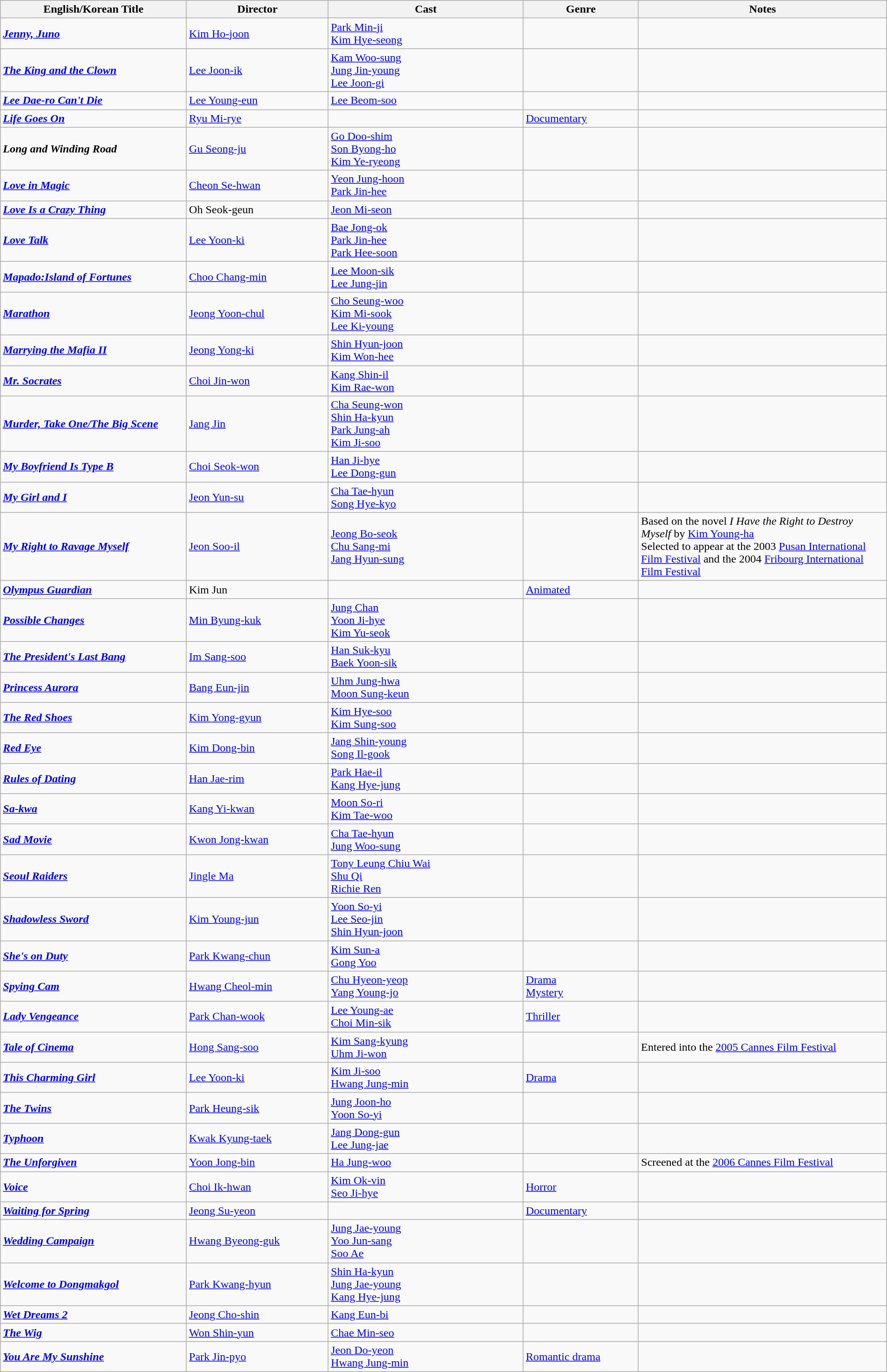<table class="wikitable" width= "100%">
<tr>
<th width=21%>English/Korean Title</th>
<th width=16%>Director</th>
<th width=22%>Cast</th>
<th width=13%>Genre</th>
<th width=28%>Notes</th>
</tr>
<tr>
<td><strong><em><a href='#'>Jenny, Juno</a></em></strong></td>
<td><a href='#'>Kim Ho-joon</a></td>
<td><a href='#'>Park Min-ji</a><br><a href='#'>Kim Hye-seong</a></td>
<td></td>
<td></td>
</tr>
<tr>
<td><strong><em><a href='#'>The King and the Clown</a></em></strong></td>
<td><a href='#'>Lee Joon-ik</a></td>
<td><a href='#'>Kam Woo-sung</a><br><a href='#'>Jung Jin-young</a><br><a href='#'>Lee Joon-gi</a></td>
<td></td>
<td></td>
</tr>
<tr>
<td><strong><em><a href='#'>Lee Dae-ro Can't Die</a></em></strong></td>
<td><a href='#'>Lee Young-eun</a></td>
<td><a href='#'>Lee Beom-soo</a></td>
<td></td>
<td></td>
</tr>
<tr>
<td><strong><em><a href='#'>Life Goes On</a></em></strong></td>
<td><a href='#'>Ryu Mi-rye</a></td>
<td></td>
<td><a href='#'>Documentary</a></td>
<td></td>
</tr>
<tr>
<td><strong><em>Long and Winding Road</em></strong></td>
<td><a href='#'>Gu Seong-ju</a></td>
<td><a href='#'>Go Doo-shim</a><br><a href='#'>Son Byong-ho</a><br><a href='#'>Kim Ye-ryeong</a></td>
<td></td>
<td></td>
</tr>
<tr>
<td><strong><em><a href='#'>Love in Magic</a></em></strong></td>
<td><a href='#'>Cheon Se-hwan</a></td>
<td><a href='#'>Yeon Jung-hoon</a><br><a href='#'>Park Jin-hee</a></td>
<td></td>
<td></td>
</tr>
<tr>
<td><strong><em><a href='#'>Love Is a Crazy Thing</a></em></strong></td>
<td>Oh Seok-geun</td>
<td><a href='#'>Jeon Mi-seon</a></td>
<td></td>
<td></td>
</tr>
<tr>
<td><strong><em><a href='#'>Love Talk</a></em></strong></td>
<td><a href='#'>Lee Yoon-ki</a></td>
<td><a href='#'>Bae Jong-ok</a><br><a href='#'>Park Jin-hee</a><br><a href='#'>Park Hee-soon</a></td>
<td></td>
<td></td>
</tr>
<tr>
<td><strong><em><a href='#'>Mapado:Island of Fortunes</a></em></strong></td>
<td><a href='#'>Choo Chang-min</a></td>
<td><a href='#'>Lee Moon-sik</a><br><a href='#'>Lee Jung-jin</a></td>
<td></td>
<td></td>
</tr>
<tr>
<td><strong><em><a href='#'>Marathon</a></em></strong></td>
<td><a href='#'>Jeong Yoon-chul</a></td>
<td><a href='#'>Cho Seung-woo</a><br><a href='#'>Kim Mi-sook</a><br><a href='#'>Lee Ki-young</a></td>
<td></td>
<td></td>
</tr>
<tr>
<td><strong><em><a href='#'>Marrying the Mafia II</a></em></strong></td>
<td><a href='#'>Jeong Yong-ki</a></td>
<td><a href='#'>Shin Hyun-joon</a><br><a href='#'>Kim Won-hee</a></td>
<td></td>
<td></td>
</tr>
<tr>
<td><strong><em><a href='#'>Mr. Socrates</a></em></strong></td>
<td><a href='#'>Choi Jin-won</a></td>
<td><a href='#'>Kang Shin-il</a><br><a href='#'>Kim Rae-won</a></td>
<td></td>
<td></td>
</tr>
<tr>
<td><strong><em><a href='#'>Murder, Take One/The Big Scene</a></em></strong></td>
<td><a href='#'>Jang Jin</a></td>
<td><a href='#'>Cha Seung-won</a><br><a href='#'>Shin Ha-kyun</a><br><a href='#'>Park Jung-ah</a><br><a href='#'>Kim Ji-soo</a></td>
<td></td>
<td></td>
</tr>
<tr>
<td><strong><em><a href='#'>My Boyfriend Is Type B</a></em></strong></td>
<td><a href='#'>Choi Seok-won</a></td>
<td><a href='#'>Han Ji-hye</a><br><a href='#'>Lee Dong-gun</a></td>
<td></td>
<td></td>
</tr>
<tr>
<td><strong><em><a href='#'>My Girl and I</a></em></strong></td>
<td><a href='#'>Jeon Yun-su</a></td>
<td><a href='#'>Cha Tae-hyun</a><br><a href='#'>Song Hye-kyo</a></td>
<td></td>
<td></td>
</tr>
<tr>
<td><strong><em><a href='#'>My Right to Ravage Myself</a></em></strong></td>
<td><a href='#'>Jeon Soo-il</a></td>
<td><a href='#'>Jeong Bo-seok</a><br><a href='#'>Chu Sang-mi</a><br><a href='#'>Jang Hyun-sung</a></td>
<td></td>
<td>Based on the novel <em>I Have the Right to Destroy Myself</em> by <a href='#'>Kim Young-ha</a><br>Selected to appear at the 2003 <a href='#'>Pusan International Film Festival</a> and the 2004 <a href='#'>Fribourg International Film Festival</a></td>
</tr>
<tr>
<td><strong><em><a href='#'>Olympus Guardian</a></em></strong></td>
<td>Kim Jun</td>
<td></td>
<td><a href='#'>Animated</a></td>
<td></td>
</tr>
<tr>
<td><strong><em><a href='#'>Possible Changes</a></em></strong></td>
<td><a href='#'>Min Byung-kuk</a></td>
<td><a href='#'>Jung Chan</a><br><a href='#'>Yoon Ji-hye</a><br><a href='#'>Kim Yu-seok</a></td>
<td></td>
<td></td>
</tr>
<tr>
<td><strong><em><a href='#'>The President's Last Bang</a></em></strong></td>
<td><a href='#'>Im Sang-soo</a></td>
<td><a href='#'>Han Suk-kyu</a><br><a href='#'>Baek Yoon-sik</a></td>
<td></td>
<td></td>
</tr>
<tr>
<td><strong><em><a href='#'>Princess Aurora</a></em></strong></td>
<td><a href='#'>Bang Eun-jin</a></td>
<td><a href='#'>Uhm Jung-hwa</a><br><a href='#'>Moon Sung-keun</a></td>
<td></td>
<td></td>
</tr>
<tr>
<td><strong><em><a href='#'>The Red Shoes</a></em></strong></td>
<td><a href='#'>Kim Yong-gyun</a></td>
<td><a href='#'>Kim Hye-soo</a><br><a href='#'>Kim Sung-soo</a></td>
<td></td>
<td></td>
</tr>
<tr>
<td><strong><em><a href='#'>Red Eye</a></em></strong></td>
<td><a href='#'>Kim Dong-bin</a></td>
<td><a href='#'>Jang Shin-young</a><br><a href='#'>Song Il-gook</a></td>
<td></td>
<td></td>
</tr>
<tr>
<td><strong><em><a href='#'>Rules of Dating</a></em></strong></td>
<td><a href='#'>Han Jae-rim</a></td>
<td><a href='#'>Park Hae-il</a><br><a href='#'>Kang Hye-jung</a></td>
<td></td>
<td></td>
</tr>
<tr>
<td><strong><em><a href='#'>Sa-kwa</a></em></strong></td>
<td><a href='#'>Kang Yi-kwan</a></td>
<td><a href='#'>Moon So-ri</a><br><a href='#'>Kim Tae-woo</a></td>
<td></td>
<td></td>
</tr>
<tr>
<td><strong><em><a href='#'>Sad Movie</a></em></strong></td>
<td><a href='#'>Kwon Jong-kwan</a></td>
<td><a href='#'>Cha Tae-hyun</a><br><a href='#'>Jung Woo-sung</a></td>
<td></td>
<td></td>
</tr>
<tr>
<td><strong><em><a href='#'>Seoul Raiders</a></em></strong></td>
<td><a href='#'>Jingle Ma</a></td>
<td><a href='#'>Tony Leung Chiu Wai</a><br><a href='#'>Shu Qi</a><br><a href='#'>Richie Ren</a></td>
<td></td>
<td></td>
</tr>
<tr>
<td><strong><em><a href='#'>Shadowless Sword</a></em></strong></td>
<td><a href='#'>Kim Young-jun</a></td>
<td><a href='#'>Yoon So-yi</a><br><a href='#'>Lee Seo-jin</a><br><a href='#'>Shin Hyun-joon</a></td>
<td></td>
<td></td>
</tr>
<tr>
<td><strong><em><a href='#'>She's on Duty</a></em></strong></td>
<td><a href='#'>Park Kwang-chun</a></td>
<td><a href='#'>Kim Sun-a</a><br><a href='#'>Gong Yoo</a></td>
<td></td>
<td></td>
</tr>
<tr>
<td><strong><em><a href='#'>Spying Cam</a></em></strong></td>
<td><a href='#'>Hwang Cheol-min</a></td>
<td><a href='#'>Chu Hyeon-yeop</a><br><a href='#'>Yang Young-jo</a></td>
<td><a href='#'>Drama</a><br><a href='#'>Mystery</a></td>
<td></td>
</tr>
<tr>
<td><strong><em><a href='#'>Lady Vengeance</a></em></strong></td>
<td><a href='#'>Park Chan-wook</a></td>
<td><a href='#'>Lee Young-ae</a><br><a href='#'>Choi Min-sik</a></td>
<td><a href='#'>Thriller</a></td>
<td></td>
</tr>
<tr>
<td><strong><em><a href='#'>Tale of Cinema</a></em></strong></td>
<td><a href='#'>Hong Sang-soo</a></td>
<td><a href='#'>Kim Sang-kyung</a><br><a href='#'>Uhm Ji-won</a></td>
<td></td>
<td>Entered into the <a href='#'>2005 Cannes Film Festival</a></td>
</tr>
<tr>
<td><strong><em><a href='#'>This Charming Girl</a></em></strong></td>
<td><a href='#'>Lee Yoon-ki</a></td>
<td><a href='#'>Kim Ji-soo</a><br><a href='#'>Hwang Jung-min</a></td>
<td><a href='#'>Drama</a></td>
<td></td>
</tr>
<tr>
<td><strong><em><a href='#'>The Twins</a></em></strong></td>
<td><a href='#'>Park Heung-sik</a></td>
<td><a href='#'>Jung Joon-ho</a><br><a href='#'>Yoon So-yi</a></td>
<td></td>
<td></td>
</tr>
<tr>
<td><strong><em><a href='#'>Typhoon</a></em></strong></td>
<td><a href='#'>Kwak Kyung-taek</a></td>
<td><a href='#'>Jang Dong-gun</a><br><a href='#'>Lee Jung-jae</a></td>
<td></td>
<td></td>
</tr>
<tr>
<td><strong><em><a href='#'>The Unforgiven</a></em></strong></td>
<td><a href='#'>Yoon Jong-bin</a></td>
<td><a href='#'>Ha Jung-woo</a></td>
<td></td>
<td>Screened at the <a href='#'>2006 Cannes Film Festival</a></td>
</tr>
<tr>
<td><strong><em><a href='#'>Voice</a></em></strong></td>
<td><a href='#'>Choi Ik-hwan</a></td>
<td><a href='#'>Kim Ok-vin</a><br><a href='#'>Seo Ji-hye</a></td>
<td><a href='#'>Horror</a></td>
<td></td>
</tr>
<tr>
<td><strong><em><a href='#'>Waiting for Spring</a></em></strong></td>
<td><a href='#'>Jeong Su-yeon</a></td>
<td></td>
<td><a href='#'>Documentary</a></td>
<td></td>
</tr>
<tr>
<td><strong><em><a href='#'>Wedding Campaign</a></em></strong></td>
<td><a href='#'>Hwang Byeong-guk</a></td>
<td><a href='#'>Jung Jae-young</a><br><a href='#'>Yoo Jun-sang</a><br><a href='#'>Soo Ae</a></td>
<td></td>
<td></td>
</tr>
<tr>
<td><strong><em><a href='#'>Welcome to Dongmakgol</a></em></strong></td>
<td><a href='#'>Park Kwang-hyun</a></td>
<td><a href='#'>Shin Ha-kyun</a><br><a href='#'>Jung Jae-young</a><br><a href='#'>Kang Hye-jung</a></td>
<td></td>
<td></td>
</tr>
<tr>
<td><strong><em><a href='#'>Wet Dreams 2</a></em></strong></td>
<td><a href='#'>Jeong Cho-shin</a></td>
<td><a href='#'>Kang Eun-bi</a></td>
<td></td>
<td></td>
</tr>
<tr>
<td><strong><em><a href='#'>The Wig</a></em></strong></td>
<td><a href='#'>Won Shin-yun</a></td>
<td><a href='#'>Chae Min-seo</a></td>
<td></td>
<td></td>
</tr>
<tr>
<td><strong><em><a href='#'>You Are My Sunshine</a></em></strong></td>
<td><a href='#'>Park Jin-pyo</a></td>
<td><a href='#'>Jeon Do-yeon</a><br><a href='#'>Hwang Jung-min</a></td>
<td><a href='#'>Romantic drama</a></td>
<td></td>
</tr>
</table>
